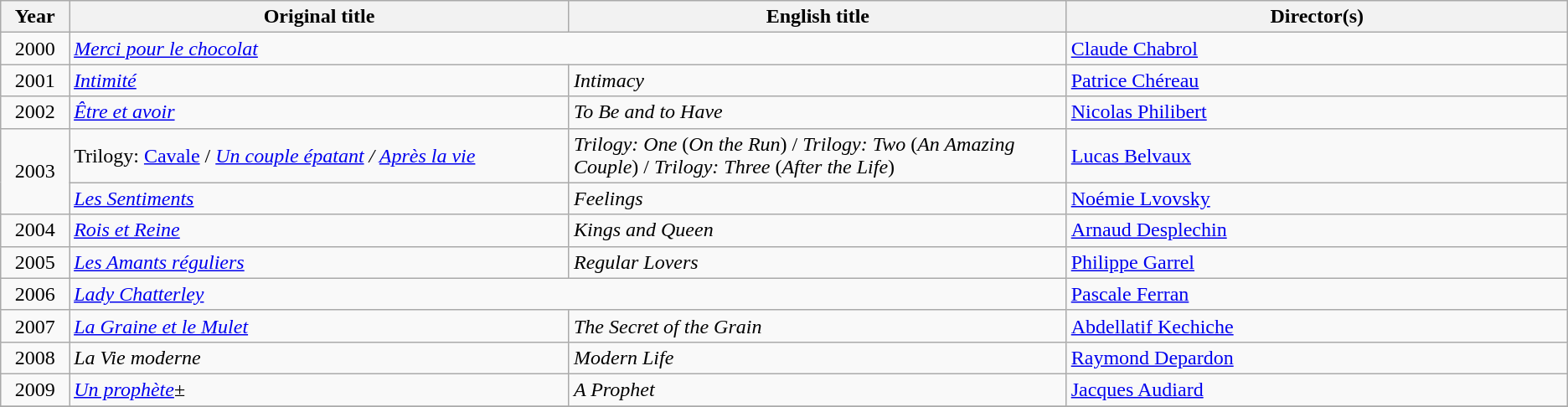<table class="wikitable plainrowheaders">
<tr>
<th scope="col" width="50">Year</th>
<th scope="col" width="450">Original title</th>
<th scope="col" width="450">English title</th>
<th scope="col" width="450">Director(s)</th>
</tr>
<tr>
<td align="center">2000</td>
<td colspan="2"><em><a href='#'>Merci pour le chocolat</a></em></td>
<td><a href='#'>Claude Chabrol</a></td>
</tr>
<tr>
<td align="center">2001</td>
<td><em><a href='#'>Intimité</a></em></td>
<td><em>Intimacy</em></td>
<td><a href='#'>Patrice Chéreau</a></td>
</tr>
<tr>
<td align="center">2002</td>
<td><em><a href='#'>Être et avoir</a></em></td>
<td><em>To Be and to Have</em></td>
<td><a href='#'>Nicolas Philibert</a></td>
</tr>
<tr>
<td rowspan="2" align="center">2003</td>
<td>Trilogy:  <a href='#'>Cavale</a> / <em><a href='#'>Un couple épatant</a> /  <a href='#'>Après la vie</a></em></td>
<td><em>Trilogy: One</em> (<em>On the Run</em>) / <em>Trilogy: Two</em> (<em>An Amazing Couple</em>) / <em>Trilogy: Three</em> (<em>After the Life</em>)</td>
<td><a href='#'>Lucas Belvaux</a></td>
</tr>
<tr>
<td><em><a href='#'>Les Sentiments</a></em></td>
<td><em>Feelings</em></td>
<td><a href='#'>Noémie Lvovsky</a></td>
</tr>
<tr>
<td align="center">2004</td>
<td><em><a href='#'>Rois et Reine</a></em></td>
<td><em>Kings and Queen</em></td>
<td><a href='#'>Arnaud Desplechin</a></td>
</tr>
<tr>
<td align="center">2005</td>
<td><em><a href='#'>Les Amants réguliers</a></em></td>
<td><em>Regular Lovers</em></td>
<td><a href='#'>Philippe Garrel</a></td>
</tr>
<tr>
<td align="center">2006</td>
<td colspan="2"><em><a href='#'>Lady Chatterley</a></em></td>
<td><a href='#'>Pascale Ferran</a></td>
</tr>
<tr>
<td align="center">2007</td>
<td><em><a href='#'>La Graine et le Mulet</a></em></td>
<td><em>The Secret of the Grain</em></td>
<td><a href='#'>Abdellatif Kechiche</a></td>
</tr>
<tr>
<td align="center">2008</td>
<td><em>La Vie moderne</em></td>
<td><em>Modern Life</em></td>
<td><a href='#'>Raymond Depardon</a></td>
</tr>
<tr>
<td align="center">2009</td>
<td><em><a href='#'>Un prophète</a></em>±</td>
<td><em>A Prophet</em></td>
<td><a href='#'>Jacques Audiard</a></td>
</tr>
<tr>
</tr>
</table>
